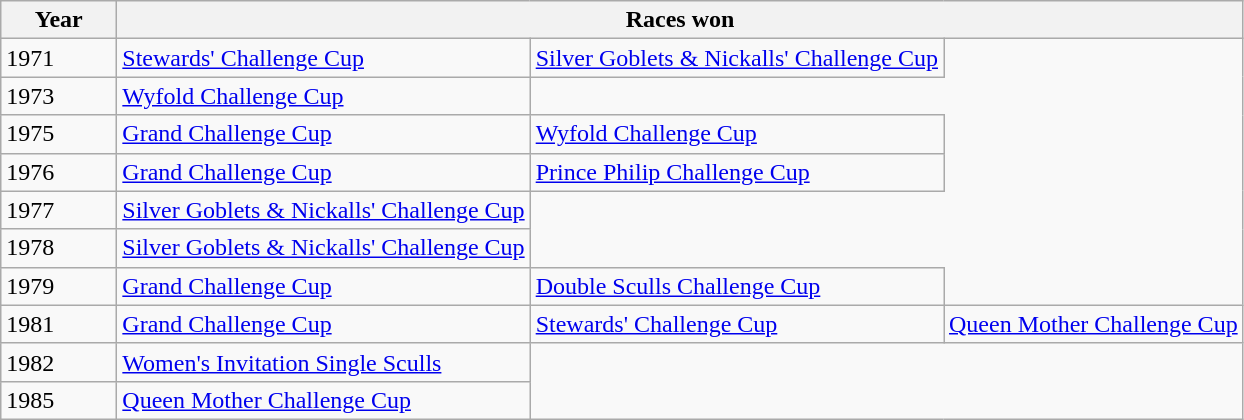<table class="wikitable">
<tr>
<th width=70>Year</th>
<th width=500, colspan=3>Races won</th>
</tr>
<tr>
<td>1971</td>
<td><a href='#'>Stewards' Challenge Cup</a></td>
<td><a href='#'>Silver Goblets & Nickalls' Challenge Cup</a></td>
</tr>
<tr>
<td>1973</td>
<td><a href='#'>Wyfold Challenge Cup</a></td>
</tr>
<tr>
<td>1975</td>
<td><a href='#'>Grand Challenge Cup</a></td>
<td><a href='#'>Wyfold Challenge Cup</a></td>
</tr>
<tr>
<td>1976</td>
<td><a href='#'>Grand Challenge Cup</a></td>
<td><a href='#'>Prince Philip Challenge Cup</a></td>
</tr>
<tr>
<td>1977</td>
<td><a href='#'>Silver Goblets & Nickalls' Challenge Cup</a></td>
</tr>
<tr>
<td>1978</td>
<td><a href='#'>Silver Goblets & Nickalls' Challenge Cup</a></td>
</tr>
<tr>
<td>1979</td>
<td><a href='#'>Grand Challenge Cup</a></td>
<td><a href='#'>Double Sculls Challenge Cup</a></td>
</tr>
<tr>
<td>1981</td>
<td><a href='#'>Grand Challenge Cup</a></td>
<td><a href='#'>Stewards' Challenge Cup</a></td>
<td><a href='#'>Queen Mother Challenge Cup</a></td>
</tr>
<tr>
<td>1982</td>
<td><a href='#'>Women's Invitation Single Sculls</a></td>
</tr>
<tr>
<td>1985</td>
<td><a href='#'>Queen Mother Challenge Cup</a></td>
</tr>
</table>
